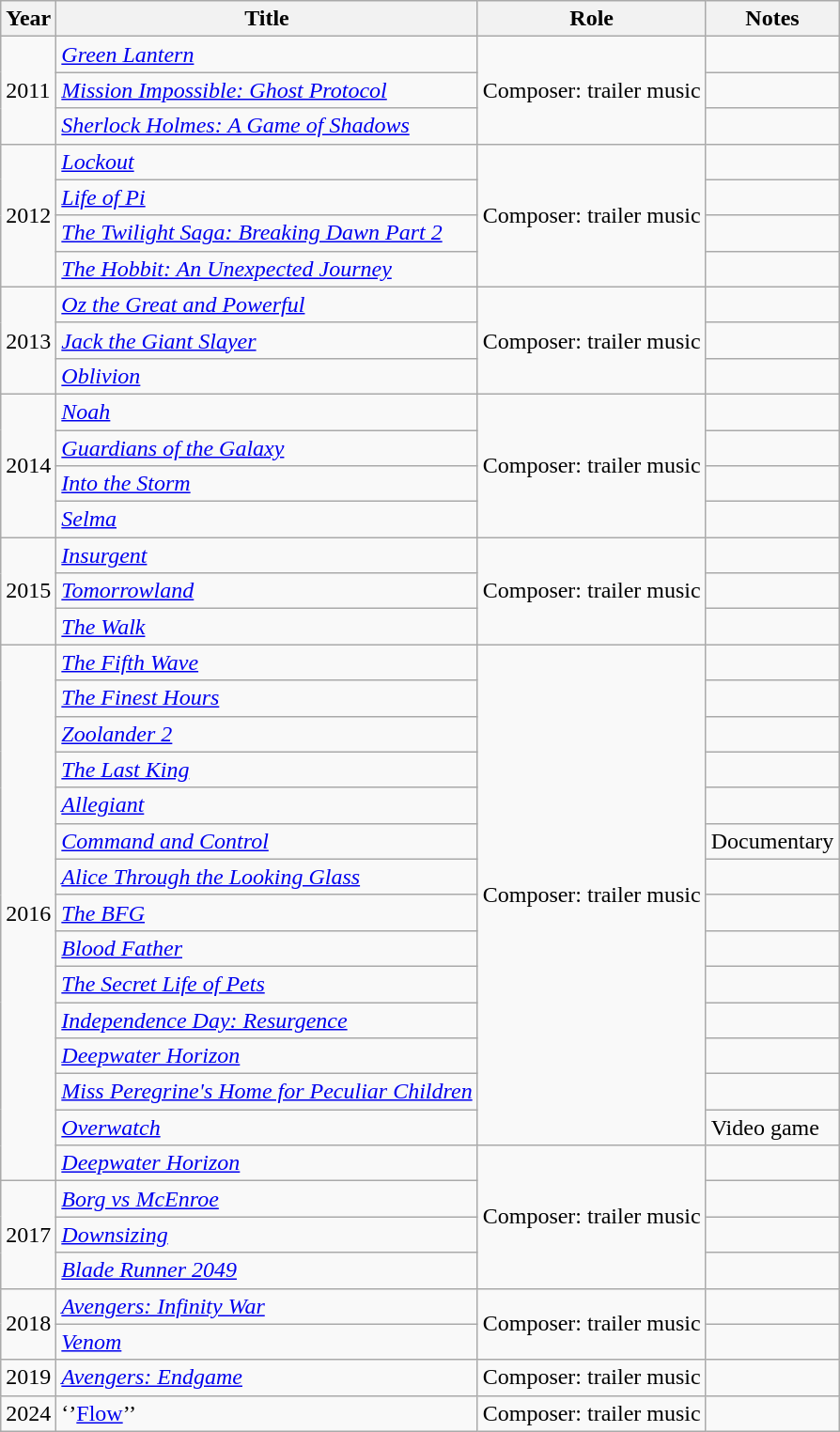<table class="wikitable">
<tr>
<th>Year</th>
<th>Title</th>
<th>Role</th>
<th>Notes</th>
</tr>
<tr>
<td rowspan="3">2011</td>
<td><em><a href='#'>Green Lantern</a></em></td>
<td rowspan="3">Composer: trailer music</td>
<td></td>
</tr>
<tr>
<td><em><a href='#'>Mission Impossible: Ghost Protocol</a></em></td>
<td></td>
</tr>
<tr>
<td><em><a href='#'>Sherlock Holmes: A Game of Shadows</a></em></td>
<td></td>
</tr>
<tr>
<td rowspan="4">2012</td>
<td><em><a href='#'>Lockout</a></em></td>
<td rowspan="4">Composer: trailer music</td>
<td></td>
</tr>
<tr>
<td><em><a href='#'>Life of Pi</a></em></td>
<td></td>
</tr>
<tr>
<td><em><a href='#'>The Twilight Saga: Breaking Dawn Part 2</a></em></td>
<td></td>
</tr>
<tr>
<td><em><a href='#'>The Hobbit: An Unexpected Journey</a></em></td>
<td></td>
</tr>
<tr>
<td rowspan="3">2013</td>
<td><em><a href='#'>Oz the Great and Powerful</a></em></td>
<td rowspan="3">Composer: trailer music</td>
<td></td>
</tr>
<tr>
<td><em><a href='#'>Jack the Giant Slayer</a></em></td>
<td></td>
</tr>
<tr>
<td><em><a href='#'>Oblivion</a></em></td>
<td></td>
</tr>
<tr>
<td rowspan="4">2014</td>
<td><em><a href='#'>Noah</a></em></td>
<td rowspan="4">Composer: trailer music</td>
<td></td>
</tr>
<tr>
<td><em><a href='#'>Guardians of the Galaxy</a></em></td>
<td></td>
</tr>
<tr>
<td><em><a href='#'>Into the Storm</a></em></td>
<td></td>
</tr>
<tr>
<td><em><a href='#'>Selma</a></em></td>
<td></td>
</tr>
<tr>
<td rowspan="3">2015</td>
<td><em><a href='#'>Insurgent</a></em></td>
<td rowspan="3">Composer: trailer music</td>
<td></td>
</tr>
<tr>
<td><em><a href='#'>Tomorrowland</a></em></td>
<td></td>
</tr>
<tr>
<td><em><a href='#'>The Walk</a></em></td>
<td></td>
</tr>
<tr>
<td rowspan="15">2016</td>
<td><em><a href='#'>The Fifth Wave</a></em></td>
<td rowspan="14">Composer: trailer music</td>
<td></td>
</tr>
<tr>
<td><em><a href='#'>The Finest Hours</a></em></td>
<td></td>
</tr>
<tr>
<td><em><a href='#'>Zoolander 2</a></em></td>
<td></td>
</tr>
<tr>
<td><em><a href='#'>The Last King</a></em></td>
<td></td>
</tr>
<tr>
<td><em><a href='#'>Allegiant</a></em></td>
<td></td>
</tr>
<tr>
<td><em><a href='#'>Command and Control</a></em></td>
<td>Documentary</td>
</tr>
<tr>
<td><em><a href='#'>Alice Through the Looking Glass</a></em></td>
<td></td>
</tr>
<tr>
<td><em><a href='#'>The BFG</a></em></td>
<td></td>
</tr>
<tr>
<td><em><a href='#'>Blood Father</a></em></td>
<td></td>
</tr>
<tr>
<td><em><a href='#'>The Secret Life of Pets</a></em></td>
<td></td>
</tr>
<tr>
<td><em><a href='#'>Independence Day: Resurgence</a></em></td>
<td></td>
</tr>
<tr>
<td><em><a href='#'>Deepwater Horizon</a></em></td>
<td></td>
</tr>
<tr>
<td><em><a href='#'>Miss Peregrine's Home for Peculiar Children</a></em></td>
<td></td>
</tr>
<tr>
<td><em><a href='#'>Overwatch</a></em></td>
<td>Video game</td>
</tr>
<tr>
<td><em><a href='#'>Deepwater Horizon</a></em></td>
<td rowspan="4">Composer: trailer music</td>
<td></td>
</tr>
<tr>
<td rowspan="3">2017</td>
<td><em><a href='#'>Borg vs McEnroe</a></em></td>
<td></td>
</tr>
<tr>
<td><em><a href='#'>Downsizing</a></em></td>
<td></td>
</tr>
<tr>
<td><em><a href='#'>Blade Runner 2049</a></em></td>
<td></td>
</tr>
<tr>
<td rowspan="2">2018</td>
<td><em><a href='#'>Avengers: Infinity War</a></em></td>
<td rowspan="2">Composer: trailer music</td>
<td></td>
</tr>
<tr>
<td><a href='#'><em>Venom</em></a></td>
<td></td>
</tr>
<tr>
<td>2019</td>
<td><em><a href='#'>Avengers: Endgame</a></em></td>
<td>Composer: trailer music</td>
<td></td>
</tr>
<tr>
<td>2024</td>
<td>‘’<a href='#'>Flow</a>’’</td>
<td>Composer: trailer music</td>
<td></td>
</tr>
</table>
